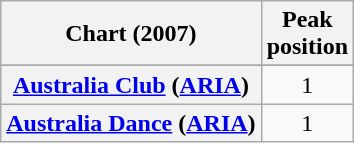<table class="wikitable sortable plainrowheaders">
<tr>
<th scope="col">Chart (2007)</th>
<th scope="col">Peak<br>position</th>
</tr>
<tr>
</tr>
<tr>
<th scope="row"><a href='#'>Australia Club</a> (<a href='#'>ARIA</a>)</th>
<td align="center">1</td>
</tr>
<tr>
<th scope="row"><a href='#'>Australia Dance</a> (<a href='#'>ARIA</a>)</th>
<td align="center">1</td>
</tr>
</table>
